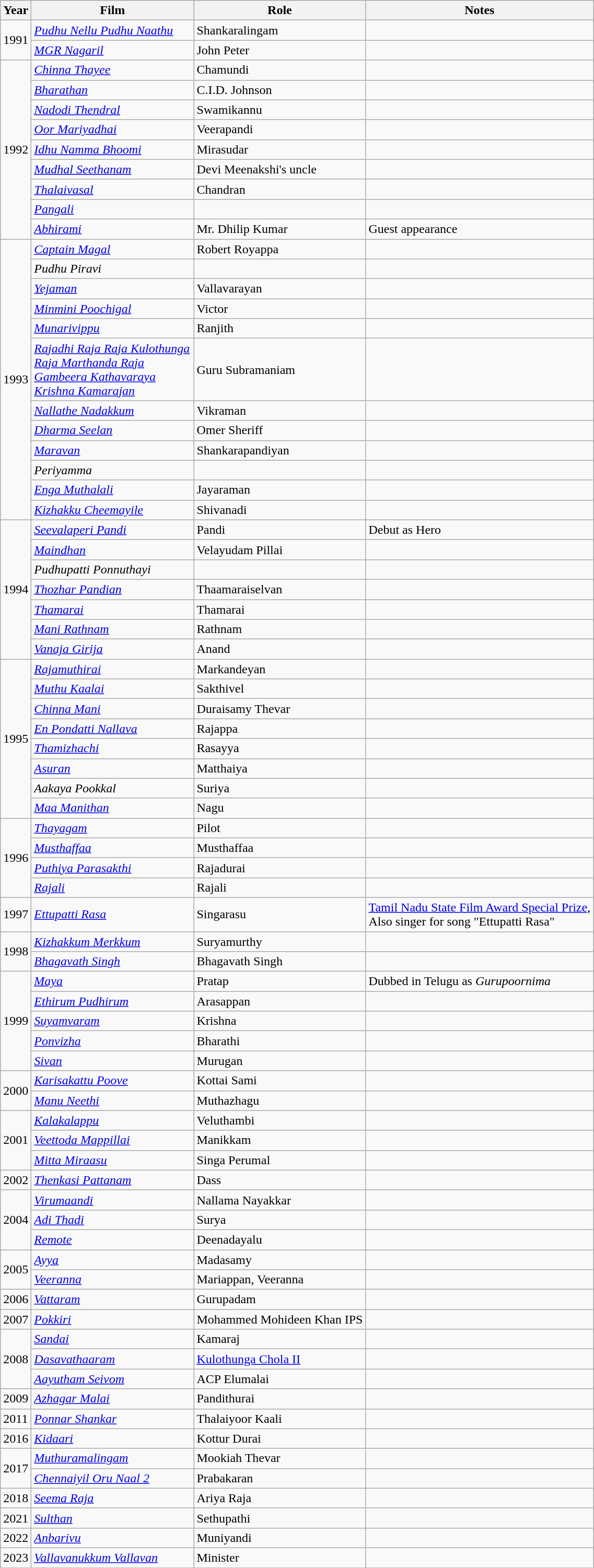<table class="wikitable sortable">
<tr>
<th>Year</th>
<th style="width:200px;">Film</th>
<th>Role</th>
<th class="unsortable">Notes</th>
</tr>
<tr>
<td rowspan=2>1991</td>
<td><em><a href='#'>Pudhu Nellu Pudhu Naathu</a></em></td>
<td>Shankaralingam</td>
<td></td>
</tr>
<tr>
<td><em><a href='#'>MGR Nagaril</a></em></td>
<td>John Peter</td>
<td></td>
</tr>
<tr>
<td rowspan=9>1992</td>
<td><em><a href='#'>Chinna Thayee</a></em></td>
<td>Chamundi</td>
<td></td>
</tr>
<tr>
<td><em><a href='#'>Bharathan</a></em></td>
<td>C.I.D. Johnson</td>
<td></td>
</tr>
<tr>
<td><em><a href='#'>Nadodi Thendral</a></em></td>
<td>Swamikannu</td>
<td></td>
</tr>
<tr>
<td><em><a href='#'>Oor Mariyadhai</a></em></td>
<td>Veerapandi</td>
<td></td>
</tr>
<tr>
<td><em><a href='#'>Idhu Namma Bhoomi</a></em></td>
<td>Mirasudar</td>
<td></td>
</tr>
<tr>
<td><em><a href='#'>Mudhal Seethanam</a></em></td>
<td>Devi Meenakshi's uncle</td>
<td></td>
</tr>
<tr>
<td><em><a href='#'>Thalaivasal</a></em></td>
<td>Chandran</td>
<td></td>
</tr>
<tr>
<td><em><a href='#'>Pangali</a></em></td>
<td></td>
<td></td>
</tr>
<tr>
<td><em><a href='#'>Abhirami</a></em></td>
<td>Mr. Dhilip Kumar</td>
<td>Guest appearance</td>
</tr>
<tr>
<td rowspan=12>1993</td>
<td><em><a href='#'>Captain Magal</a></em></td>
<td>Robert Royappa</td>
<td></td>
</tr>
<tr>
<td><em>Pudhu Piravi</em></td>
<td></td>
<td></td>
</tr>
<tr>
<td><em><a href='#'>Yejaman</a></em></td>
<td>Vallavarayan</td>
<td></td>
</tr>
<tr>
<td><em><a href='#'>Minmini Poochigal</a></em></td>
<td>Victor</td>
<td></td>
</tr>
<tr>
<td><em><a href='#'>Munarivippu</a></em></td>
<td>Ranjith</td>
<td></td>
</tr>
<tr>
<td><em><a href='#'>Rajadhi Raja Raja Kulothunga Raja Marthanda Raja Gambeera Kathavaraya Krishna Kamarajan</a></em></td>
<td>Guru Subramaniam</td>
<td></td>
</tr>
<tr>
<td><em><a href='#'>Nallathe Nadakkum</a></em></td>
<td>Vikraman</td>
<td></td>
</tr>
<tr>
<td><em><a href='#'>Dharma Seelan</a></em></td>
<td>Omer Sheriff</td>
<td></td>
</tr>
<tr>
<td><em><a href='#'>Maravan</a></em></td>
<td>Shankarapandiyan</td>
<td></td>
</tr>
<tr>
<td><em>Periyamma</em></td>
<td></td>
<td></td>
</tr>
<tr>
<td><em><a href='#'>Enga Muthalali</a></em></td>
<td>Jayaraman</td>
<td></td>
</tr>
<tr>
<td><em><a href='#'>Kizhakku Cheemayile</a></em></td>
<td>Shivanadi</td>
<td></td>
</tr>
<tr>
<td rowspan="7">1994</td>
<td><em><a href='#'>Seevalaperi Pandi</a></em></td>
<td>Pandi</td>
<td>Debut as Hero</td>
</tr>
<tr>
<td><em><a href='#'>Maindhan</a></em></td>
<td>Velayudam Pillai</td>
<td></td>
</tr>
<tr>
<td><em>Pudhupatti Ponnuthayi</em></td>
<td></td>
<td></td>
</tr>
<tr>
<td><em><a href='#'>Thozhar Pandian</a></em></td>
<td>Thaamaraiselvan</td>
<td></td>
</tr>
<tr>
<td><em><a href='#'>Thamarai</a></em></td>
<td>Thamarai</td>
<td></td>
</tr>
<tr>
<td><em><a href='#'>Mani Rathnam</a></em></td>
<td>Rathnam</td>
<td></td>
</tr>
<tr>
<td><em><a href='#'>Vanaja Girija</a></em></td>
<td>Anand</td>
<td></td>
</tr>
<tr>
<td rowspan=8>1995</td>
<td><em><a href='#'>Rajamuthirai</a></em></td>
<td>Markandeyan</td>
<td></td>
</tr>
<tr>
<td><em><a href='#'>Muthu Kaalai</a></em></td>
<td>Sakthivel</td>
<td></td>
</tr>
<tr>
<td><em><a href='#'>Chinna Mani</a></em></td>
<td>Duraisamy Thevar</td>
<td></td>
</tr>
<tr>
<td><em><a href='#'>En Pondatti Nallava</a></em></td>
<td>Rajappa</td>
<td></td>
</tr>
<tr>
<td><em><a href='#'>Thamizhachi</a></em></td>
<td>Rasayya</td>
<td></td>
</tr>
<tr>
<td><em><a href='#'>Asuran</a></em></td>
<td>Matthaiya</td>
<td></td>
</tr>
<tr>
<td><em>Aakaya Pookkal</em></td>
<td>Suriya</td>
<td></td>
</tr>
<tr>
<td><em><a href='#'>Maa Manithan</a></em></td>
<td>Nagu</td>
<td></td>
</tr>
<tr>
<td rowspan=4>1996</td>
<td><em><a href='#'>Thayagam</a></em></td>
<td>Pilot</td>
<td></td>
</tr>
<tr>
<td><em><a href='#'>Musthaffaa</a></em></td>
<td>Musthaffaa</td>
<td></td>
</tr>
<tr>
<td><em><a href='#'>Puthiya Parasakthi</a></em></td>
<td>Rajadurai</td>
<td></td>
</tr>
<tr>
<td><em><a href='#'>Rajali</a></em></td>
<td>Rajali</td>
<td></td>
</tr>
<tr>
<td>1997</td>
<td><em><a href='#'>Ettupatti Rasa</a></em></td>
<td>Singarasu</td>
<td><a href='#'>Tamil Nadu State Film Award Special Prize</a>,<br>Also singer for song "Ettupatti Rasa"</td>
</tr>
<tr>
<td rowspan=2>1998</td>
<td><em><a href='#'>Kizhakkum Merkkum</a></em></td>
<td>Suryamurthy</td>
<td></td>
</tr>
<tr>
<td><em><a href='#'>Bhagavath Singh</a></em></td>
<td>Bhagavath Singh</td>
<td></td>
</tr>
<tr>
<td rowspan=5>1999</td>
<td><em><a href='#'>Maya</a></em></td>
<td>Pratap</td>
<td>Dubbed in Telugu as <em>Gurupoornima</em></td>
</tr>
<tr>
<td><em><a href='#'>Ethirum Pudhirum</a></em></td>
<td>Arasappan</td>
<td></td>
</tr>
<tr>
<td><em><a href='#'>Suyamvaram</a></em></td>
<td>Krishna</td>
<td></td>
</tr>
<tr>
<td><em><a href='#'>Ponvizha</a></em></td>
<td>Bharathi</td>
<td></td>
</tr>
<tr>
<td><em><a href='#'>Sivan</a></em></td>
<td>Murugan</td>
<td></td>
</tr>
<tr>
<td rowspan ="2">2000</td>
<td><em><a href='#'>Karisakattu Poove</a></em></td>
<td>Kottai Sami</td>
<td></td>
</tr>
<tr>
<td><em><a href='#'>Manu Neethi</a></em></td>
<td>Muthazhagu</td>
<td></td>
</tr>
<tr>
<td rowspan=3>2001</td>
<td><em><a href='#'>Kalakalappu</a></em></td>
<td>Veluthambi</td>
<td></td>
</tr>
<tr>
<td><em><a href='#'>Veettoda Mappillai</a></em></td>
<td>Manikkam</td>
<td></td>
</tr>
<tr>
<td><em><a href='#'>Mitta Miraasu</a></em></td>
<td>Singa Perumal</td>
<td></td>
</tr>
<tr>
<td>2002</td>
<td><em><a href='#'>Thenkasi Pattanam</a></em></td>
<td>Dass</td>
<td></td>
</tr>
<tr>
<td rowspan=3>2004</td>
<td><em><a href='#'>Virumaandi</a></em></td>
<td>Nallama Nayakkar</td>
<td></td>
</tr>
<tr>
<td><em><a href='#'>Adi Thadi</a></em></td>
<td>Surya</td>
<td></td>
</tr>
<tr>
<td><em><a href='#'>Remote</a></em></td>
<td>Deenadayalu</td>
<td></td>
</tr>
<tr>
<td rowspan=2>2005</td>
<td><em><a href='#'>Ayya</a></em></td>
<td>Madasamy</td>
<td></td>
</tr>
<tr>
<td><em><a href='#'>Veeranna</a></em></td>
<td>Mariappan, Veeranna</td>
<td></td>
</tr>
<tr>
<td>2006</td>
<td><em><a href='#'>Vattaram</a></em></td>
<td>Gurupadam</td>
<td></td>
</tr>
<tr>
<td>2007</td>
<td><em><a href='#'>Pokkiri</a></em></td>
<td>Mohammed Mohideen Khan IPS</td>
<td></td>
</tr>
<tr>
<td rowspan=3>2008</td>
<td><em><a href='#'>Sandai</a></em></td>
<td>Kamaraj</td>
<td></td>
</tr>
<tr>
<td><em><a href='#'>Dasavathaaram</a></em></td>
<td><a href='#'>Kulothunga Chola II</a></td>
<td></td>
</tr>
<tr>
<td><em><a href='#'>Aayutham Seivom</a></em></td>
<td>ACP Elumalai</td>
<td></td>
</tr>
<tr>
<td>2009</td>
<td><em><a href='#'>Azhagar Malai</a></em></td>
<td>Pandithurai</td>
<td></td>
</tr>
<tr>
<td>2011</td>
<td><em><a href='#'>Ponnar Shankar</a></em></td>
<td>Thalaiyoor Kaali</td>
<td></td>
</tr>
<tr>
<td>2016</td>
<td><em><a href='#'>Kidaari</a></em></td>
<td>Kottur Durai</td>
<td></td>
</tr>
<tr>
<td rowspan=2>2017</td>
<td><em><a href='#'>Muthuramalingam</a></em></td>
<td>Mookiah Thevar</td>
<td></td>
</tr>
<tr>
<td><em><a href='#'>Chennaiyil Oru Naal 2</a></em></td>
<td>Prabakaran</td>
<td></td>
</tr>
<tr>
<td>2018</td>
<td><em><a href='#'>Seema Raja</a></em></td>
<td>Ariya Raja</td>
<td></td>
</tr>
<tr>
<td>2021</td>
<td><em><a href='#'>Sulthan</a></em></td>
<td>Sethupathi</td>
<td></td>
</tr>
<tr>
<td>2022</td>
<td><em><a href='#'>Anbarivu</a></em></td>
<td>Muniyandi</td>
<td></td>
</tr>
<tr>
<td>2023</td>
<td><em><a href='#'>Vallavanukkum Vallavan</a></em></td>
<td>Minister</td>
<td></td>
</tr>
<tr>
</tr>
</table>
